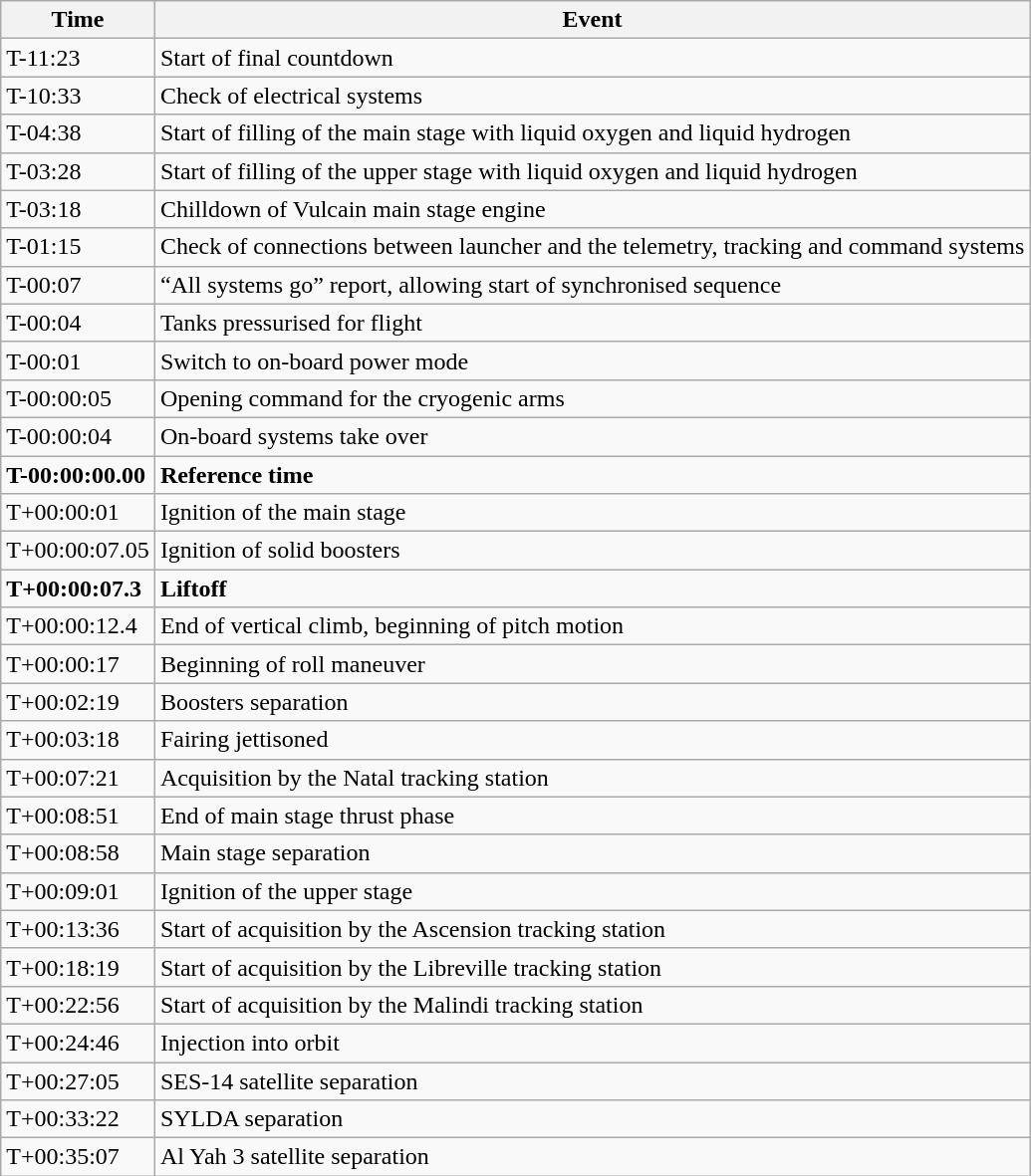<table class="wikitable collapsible collapsed">
<tr>
<th>Time</th>
<th>Event</th>
</tr>
<tr>
<td>T-11:23</td>
<td>Start of final countdown</td>
</tr>
<tr>
<td>T-10:33</td>
<td>Check of electrical systems</td>
</tr>
<tr>
<td>T-04:38</td>
<td>Start of filling of the main stage with liquid oxygen and liquid hydrogen</td>
</tr>
<tr>
<td>T-03:28</td>
<td>Start of filling of the upper stage with liquid oxygen and liquid hydrogen</td>
</tr>
<tr>
<td>T-03:18</td>
<td>Chilldown of Vulcain main stage engine</td>
</tr>
<tr>
<td>T-01:15</td>
<td>Check of connections between launcher and the telemetry, tracking and command systems</td>
</tr>
<tr>
<td>T-00:07</td>
<td>“All systems go” report, allowing start of synchronised sequence</td>
</tr>
<tr>
<td>T-00:04</td>
<td>Tanks pressurised for flight</td>
</tr>
<tr>
<td>T-00:01</td>
<td>Switch to on-board power mode</td>
</tr>
<tr>
<td>T-00:00:05</td>
<td>Opening command for the cryogenic arms</td>
</tr>
<tr>
<td>T-00:00:04</td>
<td>On-board systems take over</td>
</tr>
<tr>
<td><strong>T-00:00:00.00</strong></td>
<td><strong>Reference time</strong></td>
</tr>
<tr>
<td>T+00:00:01</td>
<td>Ignition of the main stage</td>
</tr>
<tr>
<td>T+00:00:07.05</td>
<td>Ignition of solid boosters</td>
</tr>
<tr>
<td><strong>T+00:00:07.3</strong></td>
<td><strong>Liftoff</strong></td>
</tr>
<tr>
<td>T+00:00:12.4</td>
<td>End of vertical climb, beginning of pitch motion</td>
</tr>
<tr>
<td>T+00:00:17</td>
<td>Beginning of roll maneuver</td>
</tr>
<tr>
<td>T+00:02:19</td>
<td>Boosters separation</td>
</tr>
<tr>
<td>T+00:03:18</td>
<td>Fairing jettisoned</td>
</tr>
<tr>
<td>T+00:07:21</td>
<td>Acquisition by the Natal tracking station</td>
</tr>
<tr>
<td>T+00:08:51</td>
<td>End of main stage thrust phase</td>
</tr>
<tr>
<td>T+00:08:58</td>
<td>Main stage separation</td>
</tr>
<tr>
<td>T+00:09:01</td>
<td>Ignition of the upper stage</td>
</tr>
<tr>
<td>T+00:13:36</td>
<td>Start of acquisition by the Ascension tracking station</td>
</tr>
<tr>
<td>T+00:18:19</td>
<td>Start of acquisition by the Libreville tracking station</td>
</tr>
<tr>
<td>T+00:22:56</td>
<td>Start of acquisition by the Malindi tracking station</td>
</tr>
<tr>
<td>T+00:24:46</td>
<td>Injection into orbit</td>
</tr>
<tr>
<td>T+00:27:05</td>
<td>SES-14 satellite separation</td>
</tr>
<tr>
<td>T+00:33:22</td>
<td>SYLDA separation</td>
</tr>
<tr>
<td>T+00:35:07</td>
<td>Al Yah 3 satellite separation</td>
</tr>
</table>
